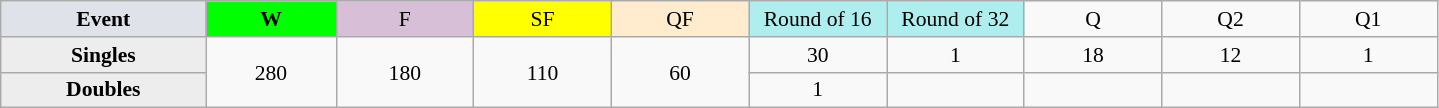<table class=wikitable style=font-size:90%;text-align:center>
<tr>
<td style="width:130px; background:#dfe2e9;"><strong>Event</strong></td>
<td style="width:80px; background:lime;"><strong>W</strong></td>
<td style="width:85px; background:thistle;">F</td>
<td style="width:85px; background:#ff0;">SF</td>
<td style="width:85px; background:#ffebcd;">QF</td>
<td style="width:85px; background:#afeeee;">Round of 16</td>
<td style="width:85px; background:#afeeee;">Round of 32</td>
<td width=85>Q</td>
<td width=85>Q2</td>
<td width=85>Q1</td>
</tr>
<tr>
<th style="background:#ededed;">Singles</th>
<td rowspan=2>280</td>
<td rowspan=2>180</td>
<td rowspan=2>110</td>
<td rowspan=2>60</td>
<td>30</td>
<td>1</td>
<td>18</td>
<td>12</td>
<td>1</td>
</tr>
<tr>
<th style="background:#ededed;">Doubles</th>
<td>1</td>
<td></td>
<td></td>
<td></td>
<td></td>
</tr>
</table>
